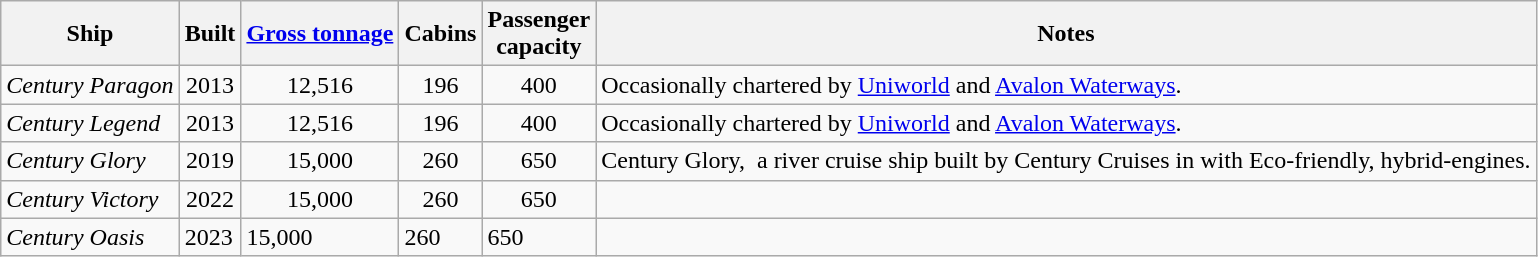<table class="wikitable">
<tr>
<th>Ship</th>
<th>Built</th>
<th><a href='#'>Gross tonnage</a></th>
<th>Cabins</th>
<th>Passenger<br>capacity</th>
<th>Notes</th>
</tr>
<tr>
<td><em>Century Paragon</em></td>
<td style="text-align:Center;">2013</td>
<td style="text-align:center;">12,516</td>
<td style="text-align:center;">196</td>
<td style="text-align:center;">400</td>
<td>Occasionally chartered by <a href='#'>Uniworld</a> and <a href='#'>Avalon Waterways</a>.</td>
</tr>
<tr>
<td><em>Century Legend</em></td>
<td style="text-align:Center;">2013</td>
<td style="text-align:center;">12,516</td>
<td style="text-align:center;">196</td>
<td style="text-align:center;">400</td>
<td>Occasionally chartered by <a href='#'>Uniworld</a> and <a href='#'>Avalon Waterways</a>.</td>
</tr>
<tr>
<td><em>Century Glory</em></td>
<td style="text-align:Center;">2019</td>
<td style="text-align:center;">15,000</td>
<td style="text-align:center;">260</td>
<td style="text-align:center;">650</td>
<td>Century Glory,  a river cruise ship built by Century Cruises in with Eco-friendly, hybrid-engines.</td>
</tr>
<tr>
<td><em>Century Victory</em></td>
<td style="text-align:Center;">2022</td>
<td style="text-align:center;">15,000</td>
<td style="text-align:center;">260</td>
<td style="text-align:center;">650</td>
<td></td>
</tr>
<tr>
<td><em>Century Oasis</em></td>
<td>2023</td>
<td>15,000</td>
<td>260</td>
<td>650</td>
<td></td>
</tr>
</table>
